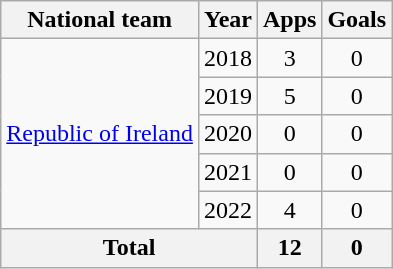<table class="wikitable" style="text-align:center">
<tr>
<th>National team</th>
<th>Year</th>
<th>Apps</th>
<th>Goals</th>
</tr>
<tr>
<td rowspan="5"><a href='#'>Republic of Ireland</a></td>
<td>2018</td>
<td>3</td>
<td>0</td>
</tr>
<tr>
<td>2019</td>
<td>5</td>
<td>0</td>
</tr>
<tr>
<td>2020</td>
<td>0</td>
<td>0</td>
</tr>
<tr>
<td>2021</td>
<td>0</td>
<td>0</td>
</tr>
<tr>
<td>2022</td>
<td>4</td>
<td>0</td>
</tr>
<tr>
<th colspan="2">Total</th>
<th>12</th>
<th>0</th>
</tr>
</table>
